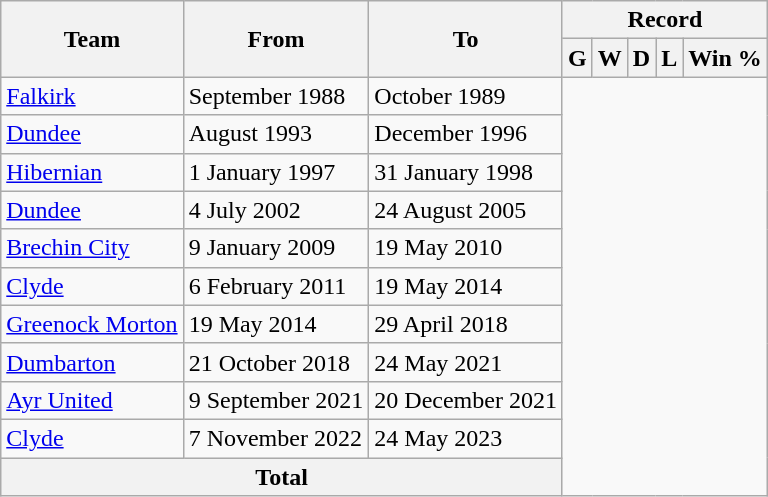<table class="wikitable" style="text-align: center">
<tr>
<th rowspan=2>Team</th>
<th rowspan=2>From</th>
<th rowspan=2>To</th>
<th colspan=5>Record</th>
</tr>
<tr>
<th>G</th>
<th>W</th>
<th>D</th>
<th>L</th>
<th>Win %</th>
</tr>
<tr>
<td align=left><a href='#'>Falkirk</a></td>
<td align=left>September 1988</td>
<td align=left>October 1989<br></td>
</tr>
<tr>
<td align=left><a href='#'>Dundee</a></td>
<td align=left>August 1993</td>
<td align=left>December 1996<br></td>
</tr>
<tr>
<td align=left><a href='#'>Hibernian</a></td>
<td align=left>1 January 1997</td>
<td align=left>31 January  1998<br></td>
</tr>
<tr>
<td align=left><a href='#'>Dundee</a></td>
<td align=left>4 July 2002</td>
<td align=left>24 August 2005<br></td>
</tr>
<tr>
<td align=left><a href='#'>Brechin City</a></td>
<td align=left>9 January 2009</td>
<td align=left>19 May 2010<br></td>
</tr>
<tr>
<td align=left><a href='#'>Clyde</a></td>
<td align=left>6 February 2011</td>
<td align=left>19 May 2014<br></td>
</tr>
<tr>
<td align=left><a href='#'>Greenock Morton</a></td>
<td align=left>19 May 2014</td>
<td align=left>29 April 2018<br></td>
</tr>
<tr>
<td align=left><a href='#'>Dumbarton</a></td>
<td align=left>21 October 2018</td>
<td align=left>24 May 2021<br></td>
</tr>
<tr>
<td align=left><a href='#'>Ayr United</a></td>
<td align=left>9 September 2021</td>
<td align=left>20 December 2021<br></td>
</tr>
<tr>
<td align=left><a href='#'>Clyde</a></td>
<td align=left>7 November 2022</td>
<td align=left>24 May 2023<br></td>
</tr>
<tr>
<th colspan=3>Total<br></th>
</tr>
</table>
